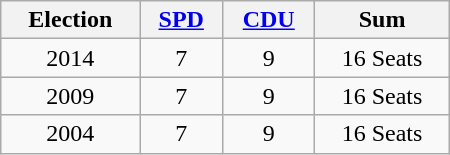<table class="wikitable" style="text-align:center; width:300px;">
<tr>
<th>Election</th>
<th><a href='#'>SPD</a></th>
<th><a href='#'>CDU</a></th>
<th>Sum</th>
</tr>
<tr>
<td>2014</td>
<td>7</td>
<td>9</td>
<td>16 Seats</td>
</tr>
<tr>
<td>2009</td>
<td>7</td>
<td>9</td>
<td>16 Seats</td>
</tr>
<tr>
<td>2004</td>
<td>7</td>
<td>9</td>
<td>16 Seats</td>
</tr>
</table>
